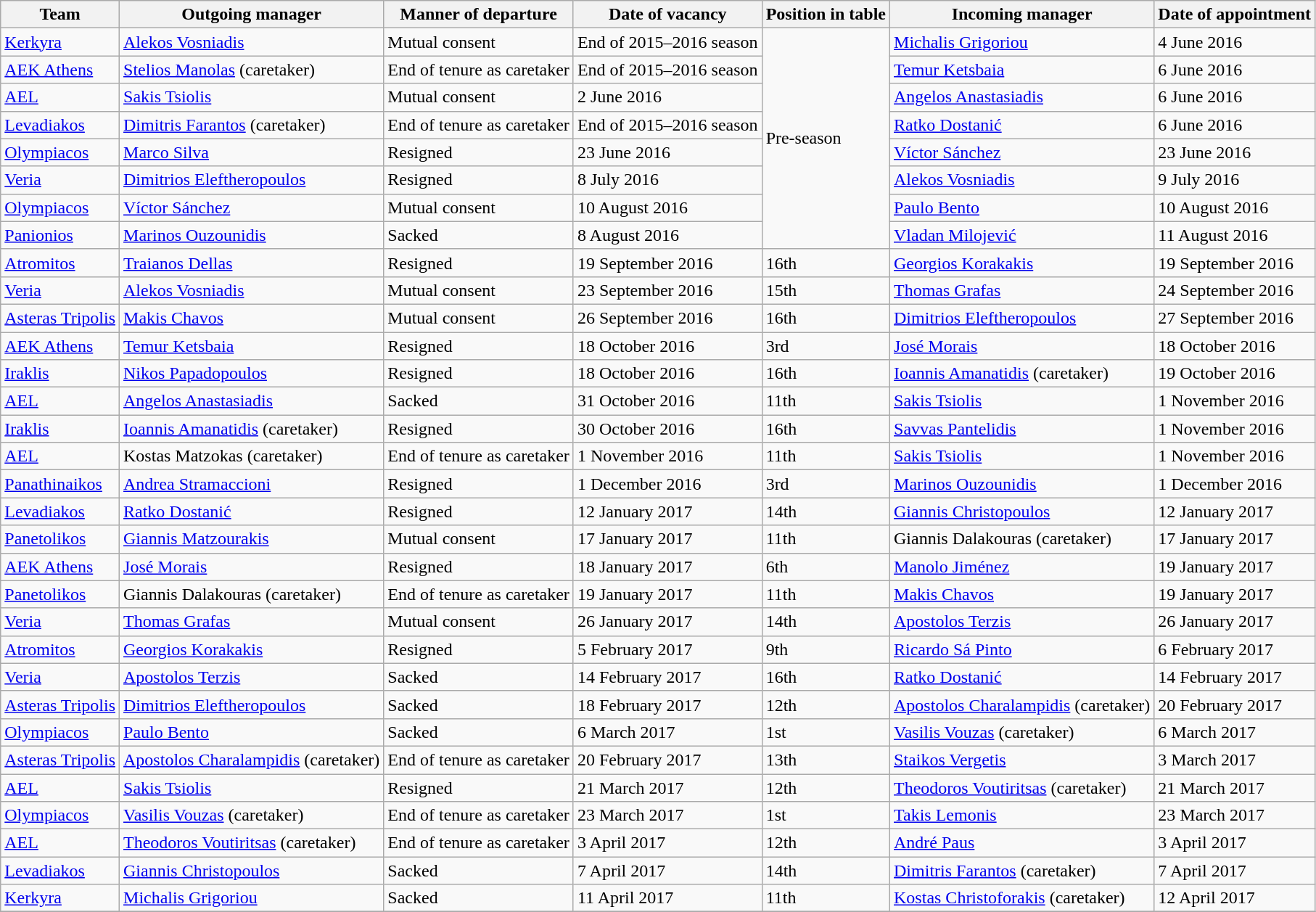<table class="wikitable sortable" style="text-align: left;" style="font-size: 85%">
<tr>
<th>Team</th>
<th>Outgoing manager</th>
<th>Manner of departure</th>
<th>Date of vacancy</th>
<th>Position in table</th>
<th>Incoming manager</th>
<th>Date of appointment</th>
</tr>
<tr>
<td><a href='#'>Kerkyra</a></td>
<td> <a href='#'>Alekos Vosniadis</a></td>
<td>Mutual consent</td>
<td>End of 2015–2016 season</td>
<td rowspan="8">Pre-season</td>
<td> <a href='#'>Michalis Grigoriou</a></td>
<td>4 June 2016</td>
</tr>
<tr>
<td><a href='#'>AEK Athens</a></td>
<td> <a href='#'>Stelios Manolas</a> (caretaker)</td>
<td>End of tenure as caretaker</td>
<td>End of 2015–2016 season</td>
<td> <a href='#'>Temur Ketsbaia</a></td>
<td>6 June 2016</td>
</tr>
<tr>
<td><a href='#'>AEL</a></td>
<td> <a href='#'>Sakis Tsiolis</a></td>
<td>Mutual consent</td>
<td>2 June 2016</td>
<td> <a href='#'>Angelos Anastasiadis</a></td>
<td>6 June 2016</td>
</tr>
<tr>
<td><a href='#'>Levadiakos</a></td>
<td> <a href='#'>Dimitris Farantos</a> (caretaker)</td>
<td>End of tenure as caretaker</td>
<td>End of 2015–2016 season</td>
<td> <a href='#'>Ratko Dostanić</a></td>
<td>6 June 2016</td>
</tr>
<tr>
<td><a href='#'>Olympiacos</a></td>
<td> <a href='#'>Marco Silva</a></td>
<td>Resigned</td>
<td>23 June 2016</td>
<td> <a href='#'>Víctor Sánchez</a></td>
<td>23 June 2016</td>
</tr>
<tr>
<td><a href='#'>Veria</a></td>
<td> <a href='#'>Dimitrios Eleftheropoulos</a></td>
<td>Resigned</td>
<td>8 July 2016</td>
<td> <a href='#'>Alekos Vosniadis</a></td>
<td>9 July 2016</td>
</tr>
<tr>
<td><a href='#'>Olympiacos</a></td>
<td> <a href='#'>Víctor Sánchez</a></td>
<td>Mutual consent</td>
<td>10 August 2016</td>
<td> <a href='#'>Paulo Bento</a></td>
<td>10 August 2016</td>
</tr>
<tr>
<td><a href='#'>Panionios</a></td>
<td> <a href='#'>Marinos Ouzounidis</a></td>
<td>Sacked</td>
<td>8 August 2016</td>
<td> <a href='#'>Vladan Milojević</a></td>
<td>11 August 2016</td>
</tr>
<tr>
<td><a href='#'>Atromitos</a></td>
<td> <a href='#'>Traianos Dellas</a></td>
<td>Resigned</td>
<td>19 September 2016</td>
<td>16th</td>
<td> <a href='#'>Georgios Korakakis</a></td>
<td>19 September 2016</td>
</tr>
<tr>
<td><a href='#'>Veria</a></td>
<td> <a href='#'>Alekos Vosniadis</a></td>
<td>Mutual consent</td>
<td>23 September 2016</td>
<td>15th</td>
<td> <a href='#'>Thomas Grafas</a></td>
<td>24 September 2016</td>
</tr>
<tr>
<td><a href='#'>Asteras Tripolis</a></td>
<td> <a href='#'>Makis Chavos</a></td>
<td>Mutual consent</td>
<td>26 September 2016</td>
<td>16th</td>
<td> <a href='#'>Dimitrios Eleftheropoulos</a></td>
<td>27 September 2016</td>
</tr>
<tr>
<td><a href='#'>AEK Athens</a></td>
<td> <a href='#'>Temur Ketsbaia</a></td>
<td>Resigned</td>
<td>18 October 2016</td>
<td>3rd</td>
<td> <a href='#'>José Morais</a></td>
<td>18 October 2016</td>
</tr>
<tr>
<td><a href='#'>Iraklis</a></td>
<td> <a href='#'>Nikos Papadopoulos</a></td>
<td>Resigned</td>
<td>18 October 2016</td>
<td>16th</td>
<td> <a href='#'>Ioannis Amanatidis</a> (caretaker)</td>
<td>19 October 2016</td>
</tr>
<tr>
<td><a href='#'>AEL</a></td>
<td> <a href='#'>Angelos Anastasiadis</a></td>
<td>Sacked</td>
<td>31 October 2016</td>
<td>11th</td>
<td> <a href='#'>Sakis Tsiolis</a></td>
<td>1 November 2016</td>
</tr>
<tr>
<td><a href='#'>Iraklis</a></td>
<td> <a href='#'>Ioannis Amanatidis</a> (caretaker)</td>
<td>Resigned</td>
<td>30 October 2016</td>
<td>16th</td>
<td> <a href='#'>Savvas Pantelidis</a></td>
<td>1 November 2016</td>
</tr>
<tr>
<td><a href='#'>AEL</a></td>
<td> Kostas Matzokas (caretaker)</td>
<td>End of tenure as caretaker</td>
<td>1 November 2016</td>
<td>11th</td>
<td> <a href='#'>Sakis Tsiolis</a></td>
<td>1 November 2016</td>
</tr>
<tr>
<td><a href='#'>Panathinaikos</a></td>
<td> <a href='#'>Andrea Stramaccioni</a></td>
<td>Resigned</td>
<td>1 December 2016</td>
<td>3rd</td>
<td> <a href='#'>Marinos Ouzounidis</a></td>
<td>1 December 2016</td>
</tr>
<tr>
<td><a href='#'>Levadiakos</a></td>
<td> <a href='#'>Ratko Dostanić</a></td>
<td>Resigned</td>
<td>12 January 2017</td>
<td>14th</td>
<td> <a href='#'>Giannis Christopoulos</a></td>
<td>12 January 2017</td>
</tr>
<tr>
<td><a href='#'>Panetolikos</a></td>
<td> <a href='#'>Giannis Matzourakis</a></td>
<td>Mutual consent</td>
<td>17 January 2017</td>
<td>11th</td>
<td> Giannis Dalakouras (caretaker)</td>
<td>17 January 2017</td>
</tr>
<tr>
<td><a href='#'>AEK Athens</a></td>
<td> <a href='#'>José Morais</a></td>
<td>Resigned</td>
<td>18 January 2017</td>
<td>6th</td>
<td> <a href='#'>Manolo Jiménez</a></td>
<td>19 January 2017</td>
</tr>
<tr>
<td><a href='#'>Panetolikos</a></td>
<td> Giannis Dalakouras (caretaker)</td>
<td>End of tenure as caretaker</td>
<td>19 January 2017</td>
<td>11th</td>
<td> <a href='#'>Makis Chavos</a></td>
<td>19 January 2017</td>
</tr>
<tr>
<td><a href='#'>Veria</a></td>
<td> <a href='#'>Thomas Grafas</a></td>
<td>Mutual consent</td>
<td>26 January 2017</td>
<td>14th</td>
<td> <a href='#'>Apostolos Terzis</a></td>
<td>26 January 2017</td>
</tr>
<tr>
<td><a href='#'>Atromitos</a></td>
<td> <a href='#'>Georgios Korakakis</a></td>
<td>Resigned</td>
<td>5 February 2017</td>
<td>9th</td>
<td> <a href='#'>Ricardo Sá Pinto</a></td>
<td>6 February 2017</td>
</tr>
<tr>
<td><a href='#'>Veria</a></td>
<td> <a href='#'>Apostolos Terzis</a></td>
<td>Sacked</td>
<td>14 February 2017</td>
<td>16th</td>
<td> <a href='#'>Ratko Dostanić</a></td>
<td>14 February 2017</td>
</tr>
<tr>
<td><a href='#'>Asteras Tripolis</a></td>
<td> <a href='#'>Dimitrios Eleftheropoulos</a></td>
<td>Sacked</td>
<td>18 February 2017</td>
<td>12th</td>
<td> <a href='#'>Apostolos Charalampidis</a> (caretaker)</td>
<td>20 February 2017</td>
</tr>
<tr>
<td><a href='#'>Olympiacos</a></td>
<td> <a href='#'>Paulo Bento</a></td>
<td>Sacked</td>
<td>6 March 2017</td>
<td>1st</td>
<td> <a href='#'>Vasilis Vouzas</a> (caretaker)</td>
<td>6 March 2017</td>
</tr>
<tr>
<td><a href='#'>Asteras Tripolis</a></td>
<td> <a href='#'>Apostolos Charalampidis</a> (caretaker)</td>
<td>End of tenure as caretaker</td>
<td>20 February 2017</td>
<td>13th</td>
<td> <a href='#'>Staikos Vergetis</a></td>
<td>3 March 2017</td>
</tr>
<tr>
<td><a href='#'>AEL</a></td>
<td> <a href='#'>Sakis Tsiolis</a></td>
<td>Resigned</td>
<td>21 March 2017</td>
<td>12th</td>
<td> <a href='#'>Theodoros Voutiritsas</a> (caretaker)</td>
<td>21 March 2017</td>
</tr>
<tr>
<td><a href='#'>Olympiacos</a></td>
<td> <a href='#'>Vasilis Vouzas</a> (caretaker)</td>
<td>End of tenure as caretaker</td>
<td>23 March 2017</td>
<td>1st</td>
<td> <a href='#'>Takis Lemonis</a></td>
<td>23 March 2017</td>
</tr>
<tr>
<td><a href='#'>AEL</a></td>
<td> <a href='#'>Theodoros Voutiritsas</a> (caretaker)</td>
<td>End of tenure as caretaker</td>
<td>3 Αpril 2017</td>
<td>12th</td>
<td> <a href='#'>André Paus</a></td>
<td>3 April 2017</td>
</tr>
<tr>
<td><a href='#'>Levadiakos</a></td>
<td> <a href='#'>Giannis Christopoulos</a></td>
<td>Sacked</td>
<td>7 Αpril 2017</td>
<td>14th</td>
<td> <a href='#'>Dimitris Farantos</a> (caretaker)</td>
<td>7 April 2017</td>
</tr>
<tr>
<td><a href='#'>Kerkyra</a></td>
<td> <a href='#'>Michalis Grigoriou</a></td>
<td>Sacked</td>
<td>11 April 2017</td>
<td>11th</td>
<td> <a href='#'>Kostas Christoforakis</a> (caretaker)</td>
<td>12 April 2017</td>
</tr>
<tr>
</tr>
</table>
